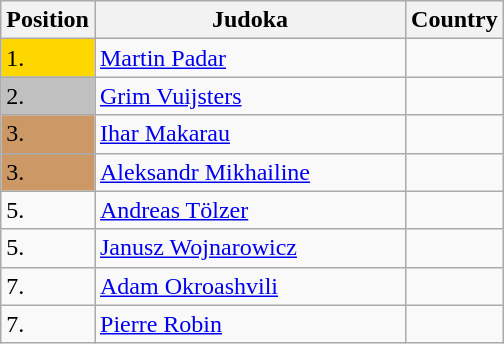<table class=wikitable>
<tr>
<th width=10>Position</th>
<th width=200>Judoka</th>
<th>Country</th>
</tr>
<tr>
<td bgcolor=gold>1.</td>
<td><a href='#'>Martin Padar</a></td>
<td></td>
</tr>
<tr>
<td bgcolor="silver">2.</td>
<td><a href='#'>Grim Vuijsters</a></td>
<td></td>
</tr>
<tr>
<td bgcolor="CC9966">3.</td>
<td><a href='#'>Ihar Makarau</a></td>
<td></td>
</tr>
<tr>
<td bgcolor="CC9966">3.</td>
<td><a href='#'>Aleksandr Mikhailine</a></td>
<td></td>
</tr>
<tr>
<td>5.</td>
<td><a href='#'>Andreas Tölzer</a></td>
<td></td>
</tr>
<tr>
<td>5.</td>
<td><a href='#'>Janusz Wojnarowicz</a></td>
<td></td>
</tr>
<tr>
<td>7.</td>
<td><a href='#'>Adam Okroashvili</a></td>
<td></td>
</tr>
<tr>
<td>7.</td>
<td><a href='#'>Pierre Robin</a></td>
<td></td>
</tr>
</table>
